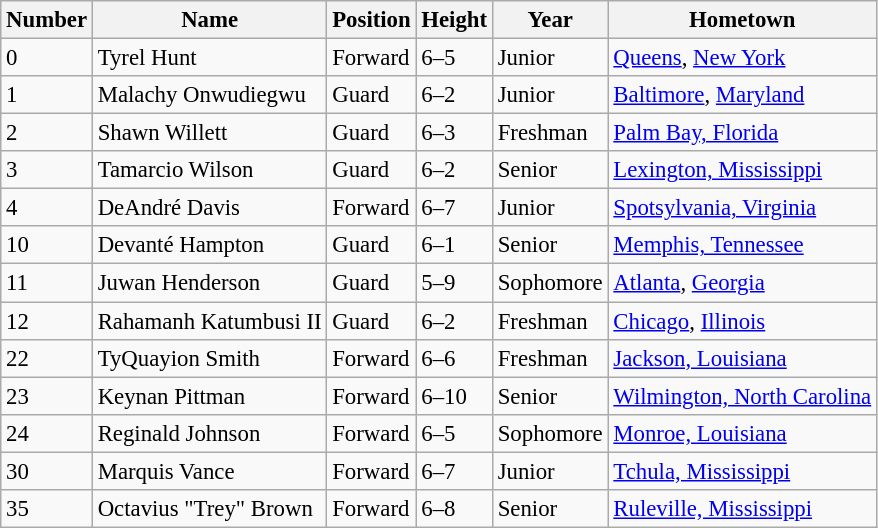<table class="wikitable sortable" style="font-size: 95%;">
<tr>
<th>Number</th>
<th>Name</th>
<th>Position</th>
<th>Height</th>
<th>Year</th>
<th>Hometown</th>
</tr>
<tr>
<td>0</td>
<td>Tyrel Hunt</td>
<td>Forward</td>
<td>6–5</td>
<td>Junior</td>
<td><a href='#'>Queens</a>, <a href='#'>New York</a></td>
</tr>
<tr>
<td>1</td>
<td>Malachy Onwudiegwu</td>
<td>Guard</td>
<td>6–2</td>
<td>Junior</td>
<td><a href='#'>Baltimore</a>, <a href='#'>Maryland</a></td>
</tr>
<tr>
<td>2</td>
<td>Shawn Willett</td>
<td>Guard</td>
<td>6–3</td>
<td>Freshman</td>
<td><a href='#'>Palm Bay, Florida</a></td>
</tr>
<tr>
<td>3</td>
<td>Tamarcio Wilson</td>
<td>Guard</td>
<td>6–2</td>
<td>Senior</td>
<td><a href='#'>Lexington, Mississippi</a></td>
</tr>
<tr>
<td>4</td>
<td>DeAndré Davis</td>
<td>Forward</td>
<td>6–7</td>
<td>Junior</td>
<td><a href='#'>Spotsylvania, Virginia</a></td>
</tr>
<tr>
<td>10</td>
<td>Devanté Hampton</td>
<td>Guard</td>
<td>6–1</td>
<td>Senior</td>
<td><a href='#'>Memphis, Tennessee</a></td>
</tr>
<tr>
<td>11</td>
<td>Juwan Henderson</td>
<td>Guard</td>
<td>5–9</td>
<td>Sophomore</td>
<td><a href='#'>Atlanta</a>, <a href='#'>Georgia</a></td>
</tr>
<tr>
<td>12</td>
<td>Rahamanh Katumbusi II</td>
<td>Guard</td>
<td>6–2</td>
<td>Freshman</td>
<td><a href='#'>Chicago</a>, <a href='#'>Illinois</a></td>
</tr>
<tr>
<td>22</td>
<td>TyQuayion Smith</td>
<td>Forward</td>
<td>6–6</td>
<td>Freshman</td>
<td><a href='#'>Jackson, Louisiana</a></td>
</tr>
<tr>
<td>23</td>
<td>Keynan Pittman</td>
<td>Forward</td>
<td>6–10</td>
<td>Senior</td>
<td><a href='#'>Wilmington, North Carolina</a></td>
</tr>
<tr>
<td>24</td>
<td>Reginald Johnson</td>
<td>Forward</td>
<td>6–5</td>
<td>Sophomore</td>
<td><a href='#'>Monroe, Louisiana</a></td>
</tr>
<tr>
<td>30</td>
<td>Marquis Vance</td>
<td>Forward</td>
<td>6–7</td>
<td>Junior</td>
<td><a href='#'>Tchula, Mississippi</a></td>
</tr>
<tr>
<td>35</td>
<td>Octavius "Trey" Brown</td>
<td>Forward</td>
<td>6–8</td>
<td>Senior</td>
<td><a href='#'>Ruleville, Mississippi</a></td>
</tr>
</table>
